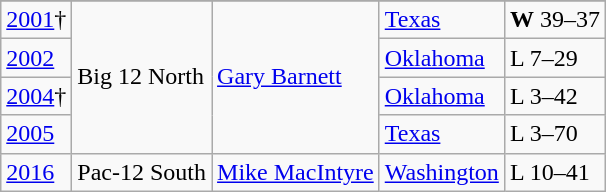<table class="wikitable">
<tr>
</tr>
<tr>
<td><a href='#'>2001</a>†</td>
<td rowspan=4>Big 12 North</td>
<td rowspan=4><a href='#'>Gary Barnett</a></td>
<td><a href='#'>Texas</a></td>
<td><strong>W</strong> 39–37</td>
</tr>
<tr>
<td><a href='#'>2002</a></td>
<td><a href='#'>Oklahoma</a></td>
<td>L 7–29</td>
</tr>
<tr>
<td><a href='#'>2004</a>†</td>
<td><a href='#'>Oklahoma</a></td>
<td>L 3–42</td>
</tr>
<tr>
<td><a href='#'>2005</a></td>
<td><a href='#'>Texas</a></td>
<td>L 3–70</td>
</tr>
<tr>
<td><a href='#'>2016</a></td>
<td>Pac-12 South</td>
<td><a href='#'>Mike MacIntyre</a></td>
<td><a href='#'>Washington</a></td>
<td>L 10–41</td>
</tr>
</table>
